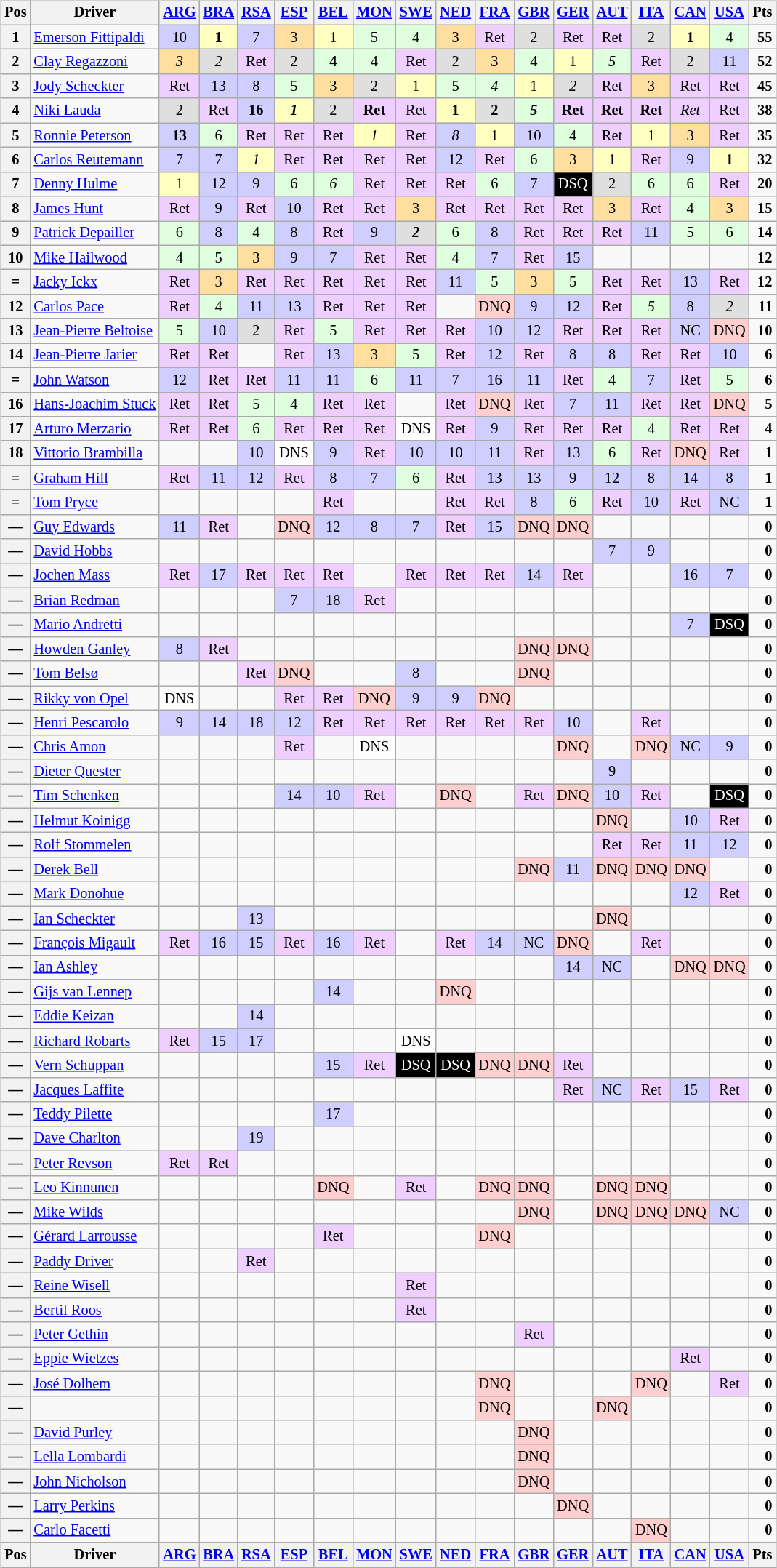<table>
<tr valign="top">
<td><br><table class="wikitable" style="font-size: 85%; text-align:center;">
<tr valign="top">
<th valign="middle">Pos</th>
<th valign="middle">Driver</th>
<th><a href='#'>ARG</a><br></th>
<th><a href='#'>BRA</a><br></th>
<th><a href='#'>RSA</a><br></th>
<th><a href='#'>ESP</a><br></th>
<th><a href='#'>BEL</a><br></th>
<th><a href='#'>MON</a><br></th>
<th><a href='#'>SWE</a><br></th>
<th><a href='#'>NED</a><br></th>
<th><a href='#'>FRA</a><br></th>
<th><a href='#'>GBR</a><br></th>
<th><a href='#'>GER</a><br></th>
<th><a href='#'>AUT</a><br></th>
<th><a href='#'>ITA</a><br></th>
<th><a href='#'>CAN</a><br></th>
<th><a href='#'>USA</a><br></th>
<th valign="middle">Pts</th>
</tr>
<tr>
<th>1</th>
<td align="left"> <a href='#'>Emerson Fittipaldi</a></td>
<td style="background:#cfcfff;">10</td>
<td style="background:#ffffbf;"><strong>1</strong></td>
<td style="background:#cfcfff;">7</td>
<td style="background:#ffdf9f;">3</td>
<td style="background:#ffffbf;">1</td>
<td style="background:#dfffdf;">5</td>
<td style="background:#dfffdf;">4</td>
<td style="background:#ffdf9f;">3</td>
<td style="background:#efcfff;">Ret</td>
<td style="background:#dfdfdf;">2</td>
<td style="background:#efcfff;">Ret</td>
<td style="background:#efcfff;">Ret</td>
<td style="background:#dfdfdf;">2</td>
<td style="background:#ffffbf;"><strong>1</strong></td>
<td style="background:#dfffdf;">4</td>
<td align="right"><strong>55</strong></td>
</tr>
<tr>
<th>2</th>
<td align="left"> <a href='#'>Clay Regazzoni</a></td>
<td style="background:#ffdf9f;"><em>3</em></td>
<td style="background:#dfdfdf;"><em>2</em></td>
<td style="background:#efcfff;">Ret</td>
<td style="background:#dfdfdf;">2</td>
<td style="background:#dfffdf;"><strong>4</strong></td>
<td style="background:#dfffdf;">4</td>
<td style="background:#efcfff;">Ret</td>
<td style="background:#dfdfdf;">2</td>
<td style="background:#ffdf9f;">3</td>
<td style="background:#dfffdf;">4</td>
<td style="background:#ffffbf;">1</td>
<td style="background:#dfffdf;"><em>5</em></td>
<td style="background:#efcfff;">Ret</td>
<td style="background:#dfdfdf;">2</td>
<td style="background:#cfcfff;">11</td>
<td align="right"><strong>52</strong></td>
</tr>
<tr>
<th>3</th>
<td align="left"> <a href='#'>Jody Scheckter</a></td>
<td style="background:#efcfff;">Ret</td>
<td style="background:#cfcfff;">13</td>
<td style="background:#cfcfff;">8</td>
<td style="background:#dfffdf;">5</td>
<td style="background:#ffdf9f;">3</td>
<td style="background:#dfdfdf;">2</td>
<td style="background:#ffffbf;">1</td>
<td style="background:#dfffdf;">5</td>
<td style="background:#dfffdf;"><em>4</em></td>
<td style="background:#ffffbf;">1</td>
<td style="background:#dfdfdf;"><em>2</em></td>
<td style="background:#efcfff;">Ret</td>
<td style="background:#ffdf9f;">3</td>
<td style="background:#efcfff;">Ret</td>
<td style="background:#efcfff;">Ret</td>
<td align="right"><strong>45</strong></td>
</tr>
<tr>
<th>4</th>
<td align="left"> <a href='#'>Niki Lauda</a></td>
<td style="background:#dfdfdf;">2</td>
<td style="background:#efcfff;">Ret</td>
<td style="background:#cfcfff;"><strong>16</strong></td>
<td style="background:#ffffbf;"><strong><em>1</em></strong></td>
<td style="background:#dfdfdf;">2</td>
<td style="background:#efcfff;"><strong>Ret</strong></td>
<td style="background:#efcfff;">Ret</td>
<td style="background:#ffffbf;"><strong>1</strong></td>
<td style="background:#dfdfdf;"><strong>2</strong></td>
<td style="background:#dfffdf;"><strong><em>5</em></strong></td>
<td style="background:#efcfff;"><strong>Ret</strong></td>
<td style="background:#efcfff;"><strong>Ret</strong></td>
<td style="background:#efcfff;"><strong>Ret</strong></td>
<td style="background:#efcfff;"><em>Ret</em></td>
<td style="background:#efcfff;">Ret</td>
<td align="right"><strong>38</strong></td>
</tr>
<tr>
<th>5</th>
<td align="left"> <a href='#'>Ronnie Peterson</a></td>
<td style="background:#cfcfff;"><strong>13</strong></td>
<td style="background:#dfffdf;">6</td>
<td style="background:#efcfff;">Ret</td>
<td style="background:#efcfff;">Ret</td>
<td style="background:#efcfff;">Ret</td>
<td style="background:#ffffbf;"><em>1</em></td>
<td style="background:#efcfff;">Ret</td>
<td style="background:#cfcfff;"><em>8</em></td>
<td style="background:#ffffbf;">1</td>
<td style="background:#cfcfff;">10</td>
<td style="background:#dfffdf;">4</td>
<td style="background:#efcfff;">Ret</td>
<td style="background:#ffffbf;">1</td>
<td style="background:#ffdf9f;">3</td>
<td style="background:#efcfff;">Ret</td>
<td align="right"><strong>35</strong></td>
</tr>
<tr>
<th>6</th>
<td align="left"> <a href='#'>Carlos Reutemann</a></td>
<td style="background:#cfcfff;">7</td>
<td style="background:#cfcfff;">7</td>
<td style="background:#ffffbf;"><em>1</em></td>
<td style="background:#efcfff;">Ret</td>
<td style="background:#efcfff;">Ret</td>
<td style="background:#efcfff;">Ret</td>
<td style="background:#efcfff;">Ret</td>
<td style="background:#cfcfff;">12</td>
<td style="background:#efcfff;">Ret</td>
<td style="background:#dfffdf;">6</td>
<td style="background:#ffdf9f;">3</td>
<td style="background:#ffffbf;">1</td>
<td style="background:#efcfff;">Ret</td>
<td style="background:#cfcfff;">9</td>
<td style="background:#ffffbf;"><strong>1</strong></td>
<td align="right"><strong>32</strong></td>
</tr>
<tr>
<th>7</th>
<td align="left"> <a href='#'>Denny Hulme</a></td>
<td style="background:#ffffbf;">1</td>
<td style="background:#cfcfff;">12</td>
<td style="background:#cfcfff;">9</td>
<td style="background:#dfffdf;">6</td>
<td style="background:#dfffdf;"><em>6</em></td>
<td style="background:#efcfff;">Ret</td>
<td style="background:#efcfff;">Ret</td>
<td style="background:#efcfff;">Ret</td>
<td style="background:#dfffdf;">6</td>
<td style="background:#cfcfff;">7</td>
<td style="background:#000000; color:white">DSQ</td>
<td style="background:#dfdfdf;">2</td>
<td style="background:#dfffdf;">6</td>
<td style="background:#dfffdf;">6</td>
<td style="background:#efcfff;">Ret</td>
<td align="right"><strong>20</strong></td>
</tr>
<tr>
<th>8</th>
<td align="left"> <a href='#'>James Hunt</a></td>
<td style="background:#efcfff;">Ret</td>
<td style="background:#cfcfff;">9</td>
<td style="background:#efcfff;">Ret</td>
<td style="background:#cfcfff;">10</td>
<td style="background:#efcfff;">Ret</td>
<td style="background:#efcfff;">Ret</td>
<td style="background:#ffdf9f;">3</td>
<td style="background:#efcfff;">Ret</td>
<td style="background:#efcfff;">Ret</td>
<td style="background:#efcfff;">Ret</td>
<td style="background:#efcfff;">Ret</td>
<td style="background:#ffdf9f;">3</td>
<td style="background:#efcfff;">Ret</td>
<td style="background:#dfffdf;">4</td>
<td style="background:#ffdf9f;">3</td>
<td align="right"><strong>15</strong></td>
</tr>
<tr>
<th>9</th>
<td align="left"> <a href='#'>Patrick Depailler</a></td>
<td style="background:#dfffdf;">6</td>
<td style="background:#cfcfff;">8</td>
<td style="background:#dfffdf;">4</td>
<td style="background:#cfcfff;">8</td>
<td style="background:#efcfff;">Ret</td>
<td style="background:#cfcfff;">9</td>
<td style="background:#dfdfdf;"><strong><em>2</em></strong></td>
<td style="background:#dfffdf;">6</td>
<td style="background:#cfcfff;">8</td>
<td style="background:#efcfff;">Ret</td>
<td style="background:#efcfff;">Ret</td>
<td style="background:#efcfff;">Ret</td>
<td style="background:#cfcfff;">11</td>
<td style="background:#dfffdf;">5</td>
<td style="background:#dfffdf;">6</td>
<td align="right"><strong>14</strong></td>
</tr>
<tr>
<th>10</th>
<td align="left"> <a href='#'>Mike Hailwood</a></td>
<td style="background:#dfffdf;">4</td>
<td style="background:#dfffdf;">5</td>
<td style="background:#ffdf9f;">3</td>
<td style="background:#cfcfff;">9</td>
<td style="background:#cfcfff;">7</td>
<td style="background:#efcfff;">Ret</td>
<td style="background:#efcfff;">Ret</td>
<td style="background:#dfffdf;">4</td>
<td style="background:#cfcfff;">7</td>
<td style="background:#efcfff;">Ret</td>
<td style="background:#cfcfff;">15</td>
<td></td>
<td></td>
<td></td>
<td></td>
<td align="right"><strong>12</strong></td>
</tr>
<tr>
<th>=</th>
<td align="left"> <a href='#'>Jacky Ickx</a></td>
<td style="background:#efcfff;">Ret</td>
<td style="background:#ffdf9f;">3</td>
<td style="background:#efcfff;">Ret</td>
<td style="background:#efcfff;">Ret</td>
<td style="background:#efcfff;">Ret</td>
<td style="background:#efcfff;">Ret</td>
<td style="background:#efcfff;">Ret</td>
<td style="background:#cfcfff;">11</td>
<td style="background:#dfffdf;">5</td>
<td style="background:#ffdf9f;">3</td>
<td style="background:#dfffdf;">5</td>
<td style="background:#efcfff;">Ret</td>
<td style="background:#efcfff;">Ret</td>
<td style="background:#cfcfff;">13</td>
<td style="background:#efcfff;">Ret</td>
<td align="right"><strong>12</strong></td>
</tr>
<tr>
<th>12</th>
<td align="left"> <a href='#'>Carlos Pace</a></td>
<td style="background:#efcfff;">Ret</td>
<td style="background:#dfffdf;">4</td>
<td style="background:#cfcfff;">11</td>
<td style="background:#cfcfff;">13</td>
<td style="background:#efcfff;">Ret</td>
<td style="background:#efcfff;">Ret</td>
<td style="background:#efcfff;">Ret</td>
<td></td>
<td style="background:#ffcfcf;">DNQ</td>
<td style="background:#cfcfff;">9</td>
<td style="background:#cfcfff;">12</td>
<td style="background:#efcfff;">Ret</td>
<td style="background:#dfffdf;"><em>5</em></td>
<td style="background:#cfcfff;">8</td>
<td style="background:#dfdfdf;"><em>2</em></td>
<td align="right"><strong>11</strong></td>
</tr>
<tr>
<th>13</th>
<td align="left"> <a href='#'>Jean-Pierre Beltoise</a></td>
<td style="background:#dfffdf;">5</td>
<td style="background:#cfcfff;">10</td>
<td style="background:#dfdfdf;">2</td>
<td style="background:#efcfff;">Ret</td>
<td style="background:#dfffdf;">5</td>
<td style="background:#efcfff;">Ret</td>
<td style="background:#efcfff;">Ret</td>
<td style="background:#efcfff;">Ret</td>
<td style="background:#cfcfff;">10</td>
<td style="background:#cfcfff;">12</td>
<td style="background:#efcfff;">Ret</td>
<td style="background:#efcfff;">Ret</td>
<td style="background:#efcfff;">Ret</td>
<td style="background:#cfcfff;">NC</td>
<td style="background:#ffcfcf;">DNQ</td>
<td align="right"><strong>10</strong></td>
</tr>
<tr>
<th>14</th>
<td align="left"> <a href='#'>Jean-Pierre Jarier</a></td>
<td style="background:#efcfff;">Ret</td>
<td style="background:#efcfff;">Ret</td>
<td></td>
<td style="background:#efcfff;">Ret</td>
<td style="background:#cfcfff;">13</td>
<td style="background:#ffdf9f;">3</td>
<td style="background:#dfffdf;">5</td>
<td style="background:#efcfff;">Ret</td>
<td style="background:#cfcfff;">12</td>
<td style="background:#efcfff;">Ret</td>
<td style="background:#cfcfff;">8</td>
<td style="background:#cfcfff;">8</td>
<td style="background:#efcfff;">Ret</td>
<td style="background:#efcfff;">Ret</td>
<td style="background:#cfcfff;">10</td>
<td align="right"><strong>6</strong></td>
</tr>
<tr>
<th>=</th>
<td align="left"> <a href='#'>John Watson</a></td>
<td style="background:#cfcfff;">12</td>
<td style="background:#efcfff;">Ret</td>
<td style="background:#efcfff;">Ret</td>
<td style="background:#cfcfff;">11</td>
<td style="background:#cfcfff;">11</td>
<td style="background:#dfffdf;">6</td>
<td style="background:#cfcfff;">11</td>
<td style="background:#cfcfff;">7</td>
<td style="background:#cfcfff;">16</td>
<td style="background:#cfcfff;">11</td>
<td style="background:#efcfff;">Ret</td>
<td style="background:#dfffdf;">4</td>
<td style="background:#cfcfff;">7</td>
<td style="background:#efcfff;">Ret</td>
<td style="background:#dfffdf;">5</td>
<td align="right"><strong>6</strong></td>
</tr>
<tr>
<th>16</th>
<td align="left"> <a href='#'>Hans-Joachim Stuck</a></td>
<td style="background:#efcfff;">Ret</td>
<td style="background:#efcfff;">Ret</td>
<td style="background:#dfffdf;">5</td>
<td style="background:#dfffdf;">4</td>
<td style="background:#efcfff;">Ret</td>
<td style="background:#efcfff;">Ret</td>
<td></td>
<td style="background:#efcfff;">Ret</td>
<td style="background:#ffcfcf;">DNQ</td>
<td style="background:#efcfff;">Ret</td>
<td style="background:#cfcfff;">7</td>
<td style="background:#cfcfff;">11</td>
<td style="background:#efcfff;">Ret</td>
<td style="background:#efcfff;">Ret</td>
<td style="background:#ffcfcf;">DNQ</td>
<td align="right"><strong>5</strong></td>
</tr>
<tr>
<th>17</th>
<td align="left"> <a href='#'>Arturo Merzario</a></td>
<td style="background:#efcfff;">Ret</td>
<td style="background:#efcfff;">Ret</td>
<td style="background:#dfffdf;">6</td>
<td style="background:#efcfff;">Ret</td>
<td style="background:#efcfff;">Ret</td>
<td style="background:#efcfff;">Ret</td>
<td style="background:#ffffff;">DNS</td>
<td style="background:#efcfff;">Ret</td>
<td style="background:#cfcfff;">9</td>
<td style="background:#efcfff;">Ret</td>
<td style="background:#efcfff;">Ret</td>
<td style="background:#efcfff;">Ret</td>
<td style="background:#dfffdf;">4</td>
<td style="background:#efcfff;">Ret</td>
<td style="background:#efcfff;">Ret</td>
<td align="right"><strong>4</strong></td>
</tr>
<tr>
<th>18</th>
<td align="left"> <a href='#'>Vittorio Brambilla</a></td>
<td></td>
<td></td>
<td style="background:#cfcfff;">10</td>
<td style="background:#ffffff;">DNS</td>
<td style="background:#cfcfff;">9</td>
<td style="background:#efcfff;">Ret</td>
<td style="background:#cfcfff;">10</td>
<td style="background:#cfcfff;">10</td>
<td style="background:#cfcfff;">11</td>
<td style="background:#efcfff;">Ret</td>
<td style="background:#cfcfff;">13</td>
<td style="background:#dfffdf;">6</td>
<td style="background:#efcfff;">Ret</td>
<td style="background:#ffcfcf;">DNQ</td>
<td style="background:#efcfff;">Ret</td>
<td align="right"><strong>1</strong></td>
</tr>
<tr>
<th>=</th>
<td align="left"> <a href='#'>Graham Hill</a></td>
<td style="background:#efcfff;">Ret</td>
<td style="background:#cfcfff;">11</td>
<td style="background:#cfcfff;">12</td>
<td style="background:#efcfff;">Ret</td>
<td style="background:#cfcfff;">8</td>
<td style="background:#cfcfff;">7</td>
<td style="background:#dfffdf;">6</td>
<td style="background:#efcfff;">Ret</td>
<td style="background:#cfcfff;">13</td>
<td style="background:#cfcfff;">13</td>
<td style="background:#cfcfff;">9</td>
<td style="background:#cfcfff;">12</td>
<td style="background:#cfcfff;">8</td>
<td style="background:#cfcfff;">14</td>
<td style="background:#cfcfff;">8</td>
<td align="right"><strong>1</strong></td>
</tr>
<tr>
<th>=</th>
<td align="left"> <a href='#'>Tom Pryce</a></td>
<td></td>
<td></td>
<td></td>
<td></td>
<td style="background:#efcfff;">Ret</td>
<td></td>
<td></td>
<td style="background:#efcfff;">Ret</td>
<td style="background:#efcfff;">Ret</td>
<td style="background:#cfcfff;">8</td>
<td style="background:#dfffdf;">6</td>
<td style="background:#efcfff;">Ret</td>
<td style="background:#cfcfff;">10</td>
<td style="background:#efcfff;">Ret</td>
<td style="background:#cfcfff;">NC</td>
<td align="right"><strong>1</strong></td>
</tr>
<tr>
<th>—</th>
<td align="left"> <a href='#'>Guy Edwards</a></td>
<td style="background:#cfcfff;">11</td>
<td style="background:#efcfff;">Ret</td>
<td></td>
<td style="background:#ffcfcf;">DNQ</td>
<td style="background:#cfcfff;">12</td>
<td style="background:#cfcfff;">8</td>
<td style="background:#cfcfff;">7</td>
<td style="background:#efcfff;">Ret</td>
<td style="background:#cfcfff;">15</td>
<td style="background:#ffcfcf;">DNQ</td>
<td style="background:#ffcfcf;">DNQ</td>
<td></td>
<td></td>
<td></td>
<td></td>
<td align="right"><strong>0</strong></td>
</tr>
<tr>
<th>—</th>
<td align="left"> <a href='#'>David Hobbs</a></td>
<td></td>
<td></td>
<td></td>
<td></td>
<td></td>
<td></td>
<td></td>
<td></td>
<td></td>
<td></td>
<td></td>
<td style="background:#cfcfff;">7</td>
<td style="background:#cfcfff;">9</td>
<td></td>
<td></td>
<td align="right"><strong>0</strong></td>
</tr>
<tr>
<th>—</th>
<td align="left"> <a href='#'>Jochen Mass</a></td>
<td style="background:#efcfff;">Ret</td>
<td style="background:#cfcfff;">17</td>
<td style="background:#efcfff;">Ret</td>
<td style="background:#efcfff;">Ret</td>
<td style="background:#efcfff;">Ret</td>
<td></td>
<td style="background:#efcfff;">Ret</td>
<td style="background:#efcfff;">Ret</td>
<td style="background:#efcfff;">Ret</td>
<td style="background:#cfcfff;">14</td>
<td style="background:#efcfff;">Ret</td>
<td></td>
<td></td>
<td style="background:#cfcfff;">16</td>
<td style="background:#cfcfff;">7</td>
<td align="right"><strong>0</strong></td>
</tr>
<tr>
<th>—</th>
<td align="left"> <a href='#'>Brian Redman</a></td>
<td></td>
<td></td>
<td></td>
<td style="background:#cfcfff;">7</td>
<td style="background:#cfcfff;">18</td>
<td style="background:#efcfff;">Ret</td>
<td></td>
<td></td>
<td></td>
<td></td>
<td></td>
<td></td>
<td></td>
<td></td>
<td></td>
<td align="right"><strong>0</strong></td>
</tr>
<tr>
<th>—</th>
<td align="left"> <a href='#'>Mario Andretti</a></td>
<td></td>
<td></td>
<td></td>
<td></td>
<td></td>
<td></td>
<td></td>
<td></td>
<td></td>
<td></td>
<td></td>
<td></td>
<td></td>
<td style="background:#cfcfff;">7</td>
<td style="background:#000000; color:white">DSQ</td>
<td align="right"><strong>0</strong></td>
</tr>
<tr>
<th>—</th>
<td align="left"> <a href='#'>Howden Ganley</a></td>
<td style="background:#cfcfff;">8</td>
<td style="background:#efcfff;">Ret</td>
<td></td>
<td></td>
<td></td>
<td></td>
<td></td>
<td></td>
<td></td>
<td style="background:#ffcfcf;">DNQ</td>
<td style="background:#ffcfcf;">DNQ</td>
<td></td>
<td></td>
<td></td>
<td></td>
<td align="right"><strong>0</strong></td>
</tr>
<tr>
<th>—</th>
<td align="left"> <a href='#'>Tom Belsø</a></td>
<td></td>
<td></td>
<td style="background:#efcfff;">Ret</td>
<td style="background:#ffcfcf;">DNQ</td>
<td></td>
<td></td>
<td style="background:#cfcfff;">8</td>
<td></td>
<td></td>
<td style="background:#ffcfcf;">DNQ</td>
<td></td>
<td></td>
<td></td>
<td></td>
<td></td>
<td align="right"><strong>0</strong></td>
</tr>
<tr>
<th>—</th>
<td align="left"> <a href='#'>Rikky von Opel</a></td>
<td style="background:#ffffff;">DNS</td>
<td></td>
<td></td>
<td style="background:#efcfff;">Ret</td>
<td style="background:#efcfff;">Ret</td>
<td style="background:#ffcfcf;">DNQ</td>
<td style="background:#cfcfff;">9</td>
<td style="background:#cfcfff;">9</td>
<td style="background:#ffcfcf;">DNQ</td>
<td></td>
<td></td>
<td></td>
<td></td>
<td></td>
<td></td>
<td align="right"><strong>0</strong></td>
</tr>
<tr>
<th>—</th>
<td align="left"> <a href='#'>Henri Pescarolo</a></td>
<td style="background:#cfcfff;">9</td>
<td style="background:#cfcfff;">14</td>
<td style="background:#cfcfff;">18</td>
<td style="background:#cfcfff;">12</td>
<td style="background:#efcfff;">Ret</td>
<td style="background:#efcfff;">Ret</td>
<td style="background:#efcfff;">Ret</td>
<td style="background:#efcfff;">Ret</td>
<td style="background:#efcfff;">Ret</td>
<td style="background:#efcfff;">Ret</td>
<td style="background:#cfcfff;">10</td>
<td></td>
<td style="background:#efcfff;">Ret</td>
<td></td>
<td></td>
<td align="right"><strong>0</strong></td>
</tr>
<tr>
<th>—</th>
<td align="left"> <a href='#'>Chris Amon</a></td>
<td></td>
<td></td>
<td></td>
<td style="background:#efcfff;">Ret</td>
<td></td>
<td style="background:#ffffff;">DNS</td>
<td></td>
<td></td>
<td></td>
<td></td>
<td style="background:#ffcfcf;">DNQ</td>
<td></td>
<td style="background:#ffcfcf;">DNQ</td>
<td style="background:#cfcfff;">NC</td>
<td style="background:#cfcfff;">9</td>
<td align="right"><strong>0</strong></td>
</tr>
<tr>
<th>—</th>
<td align="left"> <a href='#'>Dieter Quester</a></td>
<td></td>
<td></td>
<td></td>
<td></td>
<td></td>
<td></td>
<td></td>
<td></td>
<td></td>
<td></td>
<td></td>
<td style="background:#cfcfff;">9</td>
<td></td>
<td></td>
<td></td>
<td align="right"><strong>0</strong></td>
</tr>
<tr>
<th>—</th>
<td align="left"> <a href='#'>Tim Schenken</a></td>
<td></td>
<td></td>
<td></td>
<td style="background:#cfcfff;">14</td>
<td style="background:#cfcfff;">10</td>
<td style="background:#efcfff;">Ret</td>
<td></td>
<td style="background:#ffcfcf;">DNQ</td>
<td></td>
<td style="background:#efcfff;">Ret</td>
<td style="background:#ffcfcf;">DNQ</td>
<td style="background:#cfcfff;">10</td>
<td style="background:#efcfff;">Ret</td>
<td></td>
<td style="background:#000000; color:white">DSQ</td>
<td align="right"><strong>0</strong></td>
</tr>
<tr>
<th>—</th>
<td align="left"> <a href='#'>Helmut Koinigg</a></td>
<td></td>
<td></td>
<td></td>
<td></td>
<td></td>
<td></td>
<td></td>
<td></td>
<td></td>
<td></td>
<td></td>
<td style="background:#ffcfcf;">DNQ</td>
<td></td>
<td style="background:#cfcfff;">10</td>
<td style="background:#efcfff;">Ret</td>
<td align="right"><strong>0</strong></td>
</tr>
<tr>
<th>—</th>
<td align="left"> <a href='#'>Rolf Stommelen</a></td>
<td></td>
<td></td>
<td></td>
<td></td>
<td></td>
<td></td>
<td></td>
<td></td>
<td></td>
<td></td>
<td></td>
<td style="background:#efcfff;">Ret</td>
<td style="background:#efcfff;">Ret</td>
<td style="background:#cfcfff;">11</td>
<td style="background:#cfcfff;">12</td>
<td align="right"><strong>0</strong></td>
</tr>
<tr>
<th>—</th>
<td align="left"> <a href='#'>Derek Bell</a></td>
<td></td>
<td></td>
<td></td>
<td></td>
<td></td>
<td></td>
<td></td>
<td></td>
<td></td>
<td style="background:#ffcfcf;">DNQ</td>
<td style="background:#cfcfff;">11</td>
<td style="background:#ffcfcf;">DNQ</td>
<td style="background:#ffcfcf;">DNQ</td>
<td style="background:#ffcfcf;">DNQ</td>
<td></td>
<td align="right"><strong>0</strong></td>
</tr>
<tr>
<th>—</th>
<td align="left"> <a href='#'>Mark Donohue</a></td>
<td></td>
<td></td>
<td></td>
<td></td>
<td></td>
<td></td>
<td></td>
<td></td>
<td></td>
<td></td>
<td></td>
<td></td>
<td></td>
<td style="background:#cfcfff;">12</td>
<td style="background:#efcfff;">Ret</td>
<td align="right"><strong>0</strong></td>
</tr>
<tr>
<th>—</th>
<td align="left"> <a href='#'>Ian Scheckter</a></td>
<td></td>
<td></td>
<td style="background:#cfcfff;">13</td>
<td></td>
<td></td>
<td></td>
<td></td>
<td></td>
<td></td>
<td></td>
<td></td>
<td style="background:#ffcfcf;">DNQ</td>
<td></td>
<td></td>
<td></td>
<td align="right"><strong>0</strong></td>
</tr>
<tr>
<th>—</th>
<td align="left"> <a href='#'>François Migault</a></td>
<td style="background:#efcfff;">Ret</td>
<td style="background:#cfcfff;">16</td>
<td style="background:#cfcfff;">15</td>
<td style="background:#efcfff;">Ret</td>
<td style="background:#cfcfff;">16</td>
<td style="background:#efcfff;">Ret</td>
<td></td>
<td style="background:#efcfff;">Ret</td>
<td style="background:#cfcfff;">14</td>
<td style="background:#cfcfff;">NC</td>
<td style="background:#ffcfcf;">DNQ</td>
<td></td>
<td style="background:#efcfff;">Ret</td>
<td></td>
<td></td>
<td align="right"><strong>0</strong></td>
</tr>
<tr>
<th>—</th>
<td align="left"> <a href='#'>Ian Ashley</a></td>
<td></td>
<td></td>
<td></td>
<td></td>
<td></td>
<td></td>
<td></td>
<td></td>
<td></td>
<td></td>
<td style="background:#cfcfff;">14</td>
<td style="background:#cfcfff;">NC</td>
<td></td>
<td style="background:#ffcfcf;">DNQ</td>
<td style="background:#ffcfcf;">DNQ</td>
<td align="right"><strong>0</strong></td>
</tr>
<tr>
<th>—</th>
<td align="left"> <a href='#'>Gijs van Lennep</a></td>
<td></td>
<td></td>
<td></td>
<td></td>
<td style="background:#cfcfff;">14</td>
<td></td>
<td></td>
<td style="background:#ffcfcf;">DNQ</td>
<td></td>
<td></td>
<td></td>
<td></td>
<td></td>
<td></td>
<td></td>
<td align="right"><strong>0</strong></td>
</tr>
<tr>
<th>—</th>
<td align="left"> <a href='#'>Eddie Keizan</a></td>
<td></td>
<td></td>
<td style="background:#cfcfff;">14</td>
<td></td>
<td></td>
<td></td>
<td></td>
<td></td>
<td></td>
<td></td>
<td></td>
<td></td>
<td></td>
<td></td>
<td></td>
<td align="right"><strong>0</strong></td>
</tr>
<tr>
<th>—</th>
<td align="left"> <a href='#'>Richard Robarts</a></td>
<td style="background:#efcfff;">Ret</td>
<td style="background:#cfcfff;">15</td>
<td style="background:#cfcfff;">17</td>
<td></td>
<td></td>
<td></td>
<td style="background:#ffffff;">DNS</td>
<td></td>
<td></td>
<td></td>
<td></td>
<td></td>
<td></td>
<td></td>
<td></td>
<td align="right"><strong>0</strong></td>
</tr>
<tr>
<th>—</th>
<td align="left"> <a href='#'>Vern Schuppan</a></td>
<td></td>
<td></td>
<td></td>
<td></td>
<td style="background:#cfcfff;">15</td>
<td style="background:#efcfff;">Ret</td>
<td style="background:#000000; color:white">DSQ</td>
<td style="background:#000000; color:white">DSQ</td>
<td style="background:#ffcfcf;">DNQ</td>
<td style="background:#ffcfcf;">DNQ</td>
<td style="background:#efcfff;">Ret</td>
<td></td>
<td></td>
<td></td>
<td></td>
<td align="right"><strong>0</strong></td>
</tr>
<tr>
<th>—</th>
<td align="left"> <a href='#'>Jacques Laffite</a></td>
<td></td>
<td></td>
<td></td>
<td></td>
<td></td>
<td></td>
<td></td>
<td></td>
<td></td>
<td></td>
<td style="background:#efcfff;">Ret</td>
<td style="background:#cfcfff;">NC</td>
<td style="background:#efcfff;">Ret</td>
<td style="background:#cfcfff;">15</td>
<td style="background:#efcfff;">Ret</td>
<td align="right"><strong>0</strong></td>
</tr>
<tr>
<th>—</th>
<td align="left"> <a href='#'>Teddy Pilette</a></td>
<td></td>
<td></td>
<td></td>
<td></td>
<td style="background:#cfcfff;">17</td>
<td></td>
<td></td>
<td></td>
<td></td>
<td></td>
<td></td>
<td></td>
<td></td>
<td></td>
<td></td>
<td align="right"><strong>0</strong></td>
</tr>
<tr>
<th>—</th>
<td align="left"> <a href='#'>Dave Charlton</a></td>
<td></td>
<td></td>
<td style="background:#cfcfff;">19</td>
<td></td>
<td></td>
<td></td>
<td></td>
<td></td>
<td></td>
<td></td>
<td></td>
<td></td>
<td></td>
<td></td>
<td></td>
<td align="right"><strong>0</strong></td>
</tr>
<tr>
<th>—</th>
<td align="left"> <a href='#'>Peter Revson</a></td>
<td style="background:#efcfff;">Ret</td>
<td style="background:#efcfff;">Ret</td>
<td></td>
<td></td>
<td></td>
<td></td>
<td></td>
<td></td>
<td></td>
<td></td>
<td></td>
<td></td>
<td></td>
<td></td>
<td></td>
<td align="right"><strong>0</strong></td>
</tr>
<tr>
<th>—</th>
<td align="left"> <a href='#'>Leo Kinnunen</a></td>
<td></td>
<td></td>
<td></td>
<td></td>
<td style="background:#ffcfcf;">DNQ</td>
<td></td>
<td style="background:#efcfff;">Ret</td>
<td></td>
<td style="background:#ffcfcf;">DNQ</td>
<td style="background:#ffcfcf;">DNQ</td>
<td></td>
<td style="background:#ffcfcf;">DNQ</td>
<td style="background:#ffcfcf;">DNQ</td>
<td></td>
<td></td>
<td align="right"><strong>0</strong></td>
</tr>
<tr>
<th>—</th>
<td align="left"> <a href='#'>Mike Wilds</a></td>
<td></td>
<td></td>
<td></td>
<td></td>
<td></td>
<td></td>
<td></td>
<td></td>
<td></td>
<td style="background:#ffcfcf;">DNQ</td>
<td></td>
<td style="background:#ffcfcf;">DNQ</td>
<td style="background:#ffcfcf;">DNQ</td>
<td style="background:#ffcfcf;">DNQ</td>
<td style="background:#cfcfff;">NC</td>
<td align="right"><strong>0</strong></td>
</tr>
<tr>
<th>—</th>
<td align="left"> <a href='#'>Gérard Larrousse</a></td>
<td></td>
<td></td>
<td></td>
<td></td>
<td style="background:#efcfff;">Ret</td>
<td></td>
<td></td>
<td></td>
<td style="background:#ffcfcf;">DNQ</td>
<td></td>
<td></td>
<td></td>
<td></td>
<td></td>
<td></td>
<td align="right"><strong>0</strong></td>
</tr>
<tr>
<th>—</th>
<td align="left"> <a href='#'>Paddy Driver</a></td>
<td></td>
<td></td>
<td style="background:#efcfff;">Ret</td>
<td></td>
<td></td>
<td></td>
<td></td>
<td></td>
<td></td>
<td></td>
<td></td>
<td></td>
<td></td>
<td></td>
<td></td>
<td align="right"><strong>0</strong></td>
</tr>
<tr>
<th>—</th>
<td align="left"> <a href='#'>Reine Wisell</a></td>
<td></td>
<td></td>
<td></td>
<td></td>
<td></td>
<td></td>
<td style="background:#efcfff;">Ret</td>
<td></td>
<td></td>
<td></td>
<td></td>
<td></td>
<td></td>
<td></td>
<td></td>
<td align="right"><strong>0</strong></td>
</tr>
<tr>
<th>—</th>
<td align="left"> <a href='#'>Bertil Roos</a></td>
<td></td>
<td></td>
<td></td>
<td></td>
<td></td>
<td></td>
<td style="background:#efcfff;">Ret</td>
<td></td>
<td></td>
<td></td>
<td></td>
<td></td>
<td></td>
<td></td>
<td></td>
<td align="right"><strong>0</strong></td>
</tr>
<tr>
<th>—</th>
<td align="left"> <a href='#'>Peter Gethin</a></td>
<td></td>
<td></td>
<td></td>
<td></td>
<td></td>
<td></td>
<td></td>
<td></td>
<td></td>
<td style="background:#efcfff;">Ret</td>
<td></td>
<td></td>
<td></td>
<td></td>
<td></td>
<td align="right"><strong>0</strong></td>
</tr>
<tr>
<th>—</th>
<td align="left"> <a href='#'>Eppie Wietzes</a></td>
<td></td>
<td></td>
<td></td>
<td></td>
<td></td>
<td></td>
<td></td>
<td></td>
<td></td>
<td></td>
<td></td>
<td></td>
<td></td>
<td style="background:#efcfff;">Ret</td>
<td></td>
<td align="right"><strong>0</strong></td>
</tr>
<tr>
<th>—</th>
<td align="left"> <a href='#'>José Dolhem</a></td>
<td></td>
<td></td>
<td></td>
<td></td>
<td></td>
<td></td>
<td></td>
<td></td>
<td style="background:#ffcfcf;">DNQ</td>
<td></td>
<td></td>
<td></td>
<td style="background:#ffcfcf;">DNQ</td>
<td></td>
<td style="background:#efcfff;">Ret</td>
<td align="right"><strong>0</strong></td>
</tr>
<tr>
<th>—</th>
<td align="left"></td>
<td></td>
<td></td>
<td></td>
<td></td>
<td></td>
<td></td>
<td></td>
<td></td>
<td style="background:#ffcfcf;">DNQ</td>
<td></td>
<td></td>
<td style="background:#ffcfcf;">DNQ</td>
<td></td>
<td></td>
<td></td>
<td align="right"><strong>0</strong></td>
</tr>
<tr>
<th>—</th>
<td align="left"> <a href='#'>David Purley</a></td>
<td></td>
<td></td>
<td></td>
<td></td>
<td></td>
<td></td>
<td></td>
<td></td>
<td></td>
<td style="background:#ffcfcf;">DNQ</td>
<td></td>
<td></td>
<td></td>
<td></td>
<td></td>
<td align="right"><strong>0</strong></td>
</tr>
<tr>
<th>—</th>
<td align="left"> <a href='#'>Lella Lombardi</a></td>
<td></td>
<td></td>
<td></td>
<td></td>
<td></td>
<td></td>
<td></td>
<td></td>
<td></td>
<td style="background:#ffcfcf;">DNQ</td>
<td></td>
<td></td>
<td></td>
<td></td>
<td></td>
<td align="right"><strong>0</strong></td>
</tr>
<tr>
<th>—</th>
<td align="left"> <a href='#'>John Nicholson</a></td>
<td></td>
<td></td>
<td></td>
<td></td>
<td></td>
<td></td>
<td></td>
<td></td>
<td></td>
<td style="background:#ffcfcf;">DNQ</td>
<td></td>
<td></td>
<td></td>
<td></td>
<td></td>
<td align="right"><strong>0</strong></td>
</tr>
<tr>
<th>—</th>
<td align="left"> <a href='#'>Larry Perkins</a></td>
<td></td>
<td></td>
<td></td>
<td></td>
<td></td>
<td></td>
<td></td>
<td></td>
<td></td>
<td></td>
<td style="background:#ffcfcf;">DNQ</td>
<td></td>
<td></td>
<td></td>
<td></td>
<td align="right"><strong>0</strong></td>
</tr>
<tr>
<th>—</th>
<td align="left"> <a href='#'>Carlo Facetti</a></td>
<td></td>
<td></td>
<td></td>
<td></td>
<td></td>
<td></td>
<td></td>
<td></td>
<td></td>
<td></td>
<td></td>
<td></td>
<td style="background:#ffcfcf;">DNQ</td>
<td></td>
<td></td>
<td align="right"><strong>0</strong></td>
</tr>
<tr valign="top">
<th valign="middle">Pos</th>
<th valign="middle">Driver</th>
<th><a href='#'>ARG</a><br></th>
<th><a href='#'>BRA</a><br></th>
<th><a href='#'>RSA</a><br></th>
<th><a href='#'>ESP</a><br></th>
<th><a href='#'>BEL</a><br></th>
<th><a href='#'>MON</a><br></th>
<th><a href='#'>SWE</a><br></th>
<th><a href='#'>NED</a><br></th>
<th><a href='#'>FRA</a><br></th>
<th><a href='#'>GBR</a><br></th>
<th><a href='#'>GER</a><br></th>
<th><a href='#'>AUT</a><br></th>
<th><a href='#'>ITA</a><br></th>
<th><a href='#'>CAN</a><br></th>
<th><a href='#'>USA</a><br></th>
<th valign="middle">Pts</th>
</tr>
</table>
</td>
<td valign="top"><br>
<br></td>
</tr>
</table>
